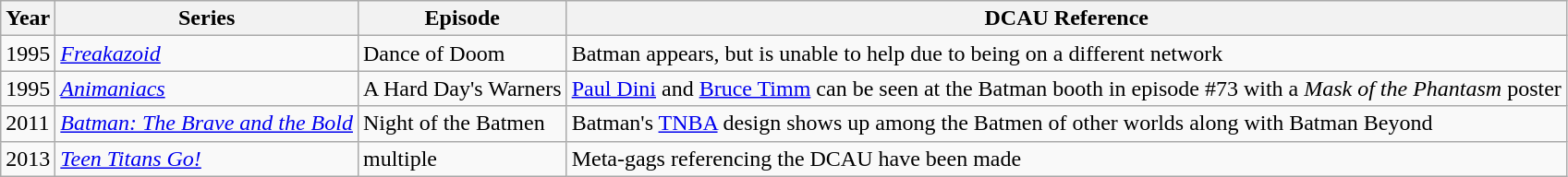<table class="wikitable">
<tr>
<th scope="col">Year</th>
<th scope="col">Series</th>
<th scope="col">Episode</th>
<th scope="col">DCAU Reference</th>
</tr>
<tr>
<td>1995</td>
<td><em><a href='#'>Freakazoid</a></em></td>
<td>Dance of Doom</td>
<td>Batman appears, but is unable to help due to being on a different network</td>
</tr>
<tr>
<td>1995</td>
<td><em><a href='#'>Animaniacs</a></em></td>
<td>A Hard Day's Warners</td>
<td><a href='#'>Paul Dini</a> and <a href='#'>Bruce Timm</a> can be seen at the Batman booth in episode #73 with a <em>Mask of the Phantasm</em> poster</td>
</tr>
<tr>
<td>2011</td>
<td><em><a href='#'>Batman: The Brave and the Bold</a></em></td>
<td>Night of the Batmen</td>
<td>Batman's <a href='#'>TNBA</a> design shows up among the Batmen of other worlds along with Batman Beyond</td>
</tr>
<tr>
<td>2013</td>
<td><em><a href='#'>Teen Titans Go!</a></em></td>
<td>multiple</td>
<td>Meta-gags referencing the DCAU have been made</td>
</tr>
</table>
